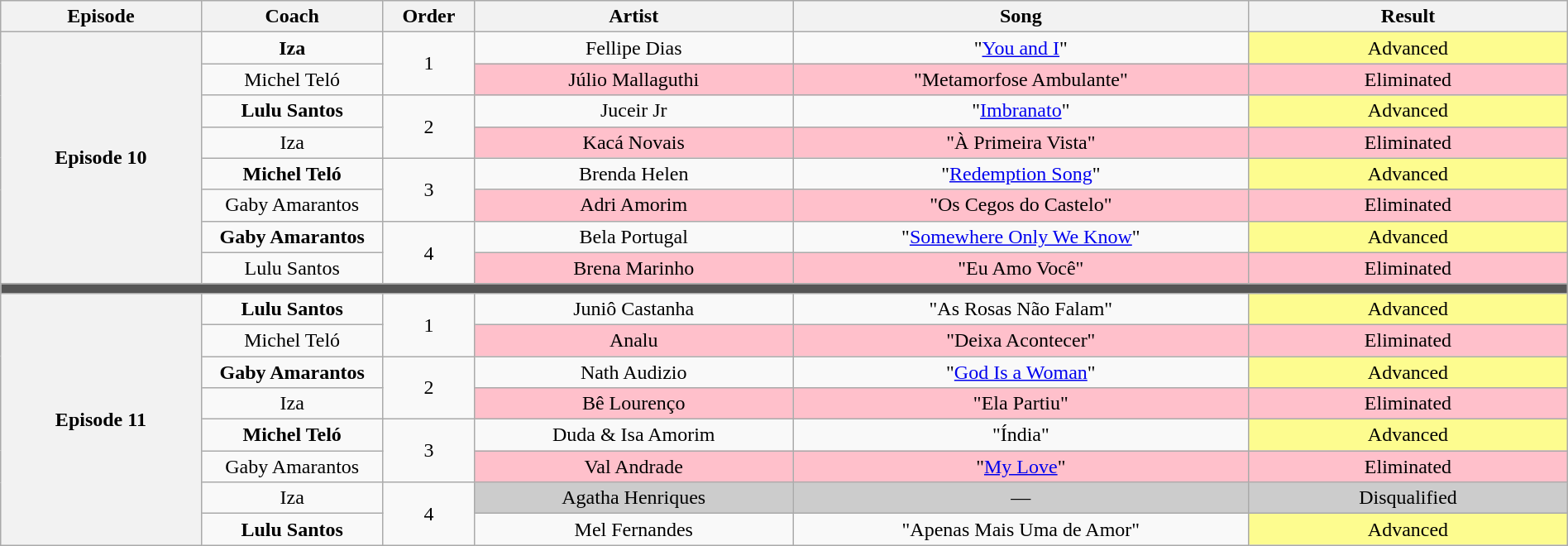<table class="wikitable" style="text-align:center; width:100%;">
<tr>
<th scope="col" width="11.0%">Episode</th>
<th scope="col" width="10.0%">Coach</th>
<th scope="col" width="05.0%">Order</th>
<th scope="col" width="17.5%">Artist</th>
<th scope="col" width="25.0%">Song</th>
<th scope="col" width="17.5%">Result</th>
</tr>
<tr>
<th scope="col" rowspan=8>Episode 10<br></th>
<td><strong>Iza</strong></td>
<td rowspan=2>1</td>
<td>Fellipe Dias</td>
<td>"<a href='#'>You and I</a>"</td>
<td bgcolor=FDFC8F>Advanced</td>
</tr>
<tr>
<td>Michel Teló</td>
<td bgcolor=FFC0CB>Júlio Mallaguthi</td>
<td bgcolor=FFC0CB>"Metamorfose Ambulante"</td>
<td bgcolor=FFC0CB>Eliminated</td>
</tr>
<tr>
<td><strong>Lulu Santos</strong></td>
<td rowspan=2>2</td>
<td>Juceir Jr</td>
<td>"<a href='#'>Imbranato</a>"</td>
<td bgcolor=FDFC8F>Advanced</td>
</tr>
<tr>
<td>Iza</td>
<td bgcolor=FFC0CB>Kacá Novais</td>
<td bgcolor=FFC0CB>"À Primeira Vista"</td>
<td bgcolor=FFC0CB>Eliminated</td>
</tr>
<tr>
<td><strong>Michel Teló</strong></td>
<td rowspan=2>3</td>
<td>Brenda Helen</td>
<td>"<a href='#'>Redemption Song</a>"</td>
<td bgcolor=FDFC8F>Advanced</td>
</tr>
<tr>
<td>Gaby Amarantos</td>
<td bgcolor=FFC0CB>Adri Amorim</td>
<td bgcolor=FFC0CB>"Os Cegos do Castelo"</td>
<td bgcolor=FFC0CB>Eliminated</td>
</tr>
<tr>
<td><strong>Gaby Amarantos</strong></td>
<td rowspan=2>4</td>
<td>Bela Portugal</td>
<td>"<a href='#'>Somewhere Only We Know</a>"</td>
<td bgcolor=FDFC8F>Advanced</td>
</tr>
<tr>
<td>Lulu Santos</td>
<td bgcolor=FFC0CB>Brena Marinho</td>
<td bgcolor=FFC0CB>"Eu Amo Você"</td>
<td bgcolor=FFC0CB>Eliminated</td>
</tr>
<tr>
<td colspan=6 bgcolor="555555"></td>
</tr>
<tr>
<th scope="col" rowspan=8>Episode 11<br></th>
<td><strong>Lulu Santos</strong></td>
<td rowspan=2>1</td>
<td>Juniô Castanha</td>
<td>"As Rosas Não Falam"</td>
<td bgcolor=FDFC8F>Advanced</td>
</tr>
<tr>
<td>Michel Teló</td>
<td bgcolor=FFC0CB>Analu</td>
<td bgcolor=FFC0CB>"Deixa Acontecer"</td>
<td bgcolor=FFC0CB>Eliminated</td>
</tr>
<tr>
<td><strong>Gaby Amarantos</strong></td>
<td rowspan=2>2</td>
<td>Nath Audizio</td>
<td>"<a href='#'>God Is a Woman</a>"</td>
<td bgcolor=FDFC8F>Advanced</td>
</tr>
<tr>
<td>Iza</td>
<td bgcolor=FFC0CB>Bê Lourenço</td>
<td bgcolor=FFC0CB>"Ela Partiu"</td>
<td bgcolor=FFC0CB>Eliminated</td>
</tr>
<tr>
<td><strong>Michel Teló</strong></td>
<td rowspan=2>3</td>
<td>Duda & Isa Amorim</td>
<td>"Índia"</td>
<td bgcolor=FDFC8F>Advanced</td>
</tr>
<tr>
<td>Gaby Amarantos</td>
<td bgcolor=FFC0CB>Val Andrade</td>
<td bgcolor=FFC0CB>"<a href='#'>My Love</a>"</td>
<td bgcolor=FFC0CB>Eliminated</td>
</tr>
<tr>
<td>Iza</td>
<td rowspan=2>4</td>
<td bgcolor=CCCCCC>Agatha Henriques</td>
<td bgcolor=CCCCCC>—</td>
<td bgcolor=CCCCCC>Disqualified</td>
</tr>
<tr>
<td><strong>Lulu Santos</strong></td>
<td>Mel Fernandes</td>
<td>"Apenas Mais Uma de Amor"</td>
<td bgcolor=FDFC8F>Advanced</td>
</tr>
</table>
